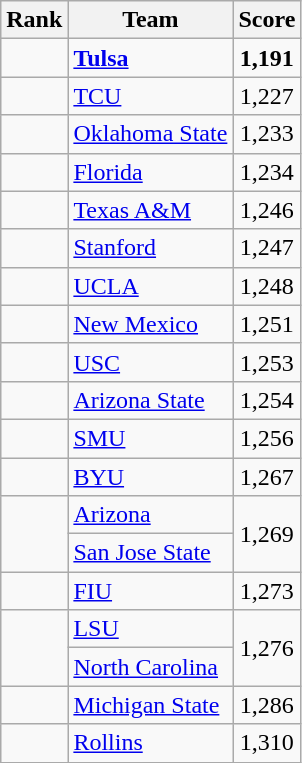<table class="wikitable sortable" style="text-align:center">
<tr>
<th dat-sort-type=number>Rank</th>
<th>Team</th>
<th>Score</th>
</tr>
<tr>
<td></td>
<td align=left><strong><a href='#'>Tulsa</a></strong></td>
<td><strong>1,191</strong></td>
</tr>
<tr>
<td></td>
<td align=left><a href='#'>TCU</a></td>
<td>1,227</td>
</tr>
<tr>
<td></td>
<td align=left><a href='#'>Oklahoma State</a></td>
<td>1,233</td>
</tr>
<tr>
<td></td>
<td align=left><a href='#'>Florida</a></td>
<td>1,234</td>
</tr>
<tr>
<td></td>
<td align=left><a href='#'>Texas A&M</a></td>
<td>1,246</td>
</tr>
<tr>
<td></td>
<td align=left><a href='#'>Stanford</a></td>
<td>1,247</td>
</tr>
<tr>
<td></td>
<td align=left><a href='#'>UCLA</a></td>
<td>1,248</td>
</tr>
<tr>
<td></td>
<td align=left><a href='#'>New Mexico</a></td>
<td>1,251</td>
</tr>
<tr>
<td></td>
<td align=left><a href='#'>USC</a></td>
<td>1,253</td>
</tr>
<tr>
<td></td>
<td align=left><a href='#'>Arizona State</a></td>
<td>1,254</td>
</tr>
<tr>
<td></td>
<td align=left><a href='#'>SMU</a></td>
<td>1,256</td>
</tr>
<tr>
<td></td>
<td align=left><a href='#'>BYU</a></td>
<td>1,267</td>
</tr>
<tr>
<td rowspan=2></td>
<td align=left><a href='#'>Arizona</a></td>
<td rowspan=2>1,269</td>
</tr>
<tr>
<td align=left><a href='#'>San Jose State</a></td>
</tr>
<tr>
<td></td>
<td align=left><a href='#'>FIU</a></td>
<td>1,273</td>
</tr>
<tr>
<td rowspan=2></td>
<td align=left><a href='#'>LSU</a></td>
<td rowspan=2>1,276</td>
</tr>
<tr>
<td align=left><a href='#'>North Carolina</a></td>
</tr>
<tr>
<td></td>
<td align=left><a href='#'>Michigan State</a></td>
<td>1,286</td>
</tr>
<tr>
<td></td>
<td align=left><a href='#'>Rollins</a></td>
<td>1,310</td>
</tr>
</table>
